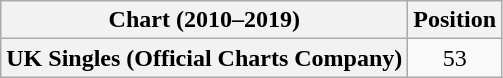<table class="wikitable plainrowheaders" style="text-align:center">
<tr>
<th scope="col">Chart (2010–2019)</th>
<th scope="col">Position</th>
</tr>
<tr>
<th scope="row">UK Singles (Official Charts Company)</th>
<td>53</td>
</tr>
</table>
